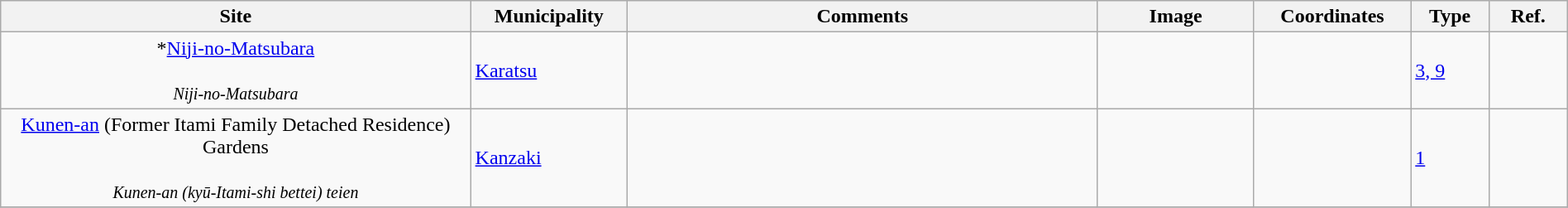<table class="wikitable sortable"  style="width:100%;">
<tr>
<th width="30%" align="left">Site</th>
<th width="10%" align="left">Municipality</th>
<th width="30%" align="left" class="unsortable">Comments</th>
<th width="10%" align="left"  class="unsortable">Image</th>
<th width="10%" align="left" class="unsortable">Coordinates</th>
<th width="5%" align="left">Type</th>
<th width="5%" align="left"  class="unsortable">Ref.</th>
</tr>
<tr>
<td align="center">*<a href='#'>Niji-no-Matsubara</a><br><br><small><em>Niji-no-Matsubara</em></small></td>
<td><a href='#'>Karatsu</a></td>
<td></td>
<td></td>
<td></td>
<td><a href='#'>3, 9</a></td>
<td></td>
</tr>
<tr>
<td align="center"><a href='#'>Kunen-an</a> (Former Itami Family Detached Residence) Gardens<br><br><small><em>Kunen-an (kyū-Itami-shi bettei) teien</em></small></td>
<td><a href='#'>Kanzaki</a></td>
<td></td>
<td></td>
<td></td>
<td><a href='#'>1</a></td>
<td></td>
</tr>
<tr>
</tr>
</table>
